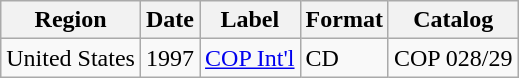<table class="wikitable">
<tr>
<th>Region</th>
<th>Date</th>
<th>Label</th>
<th>Format</th>
<th>Catalog</th>
</tr>
<tr>
<td>United States</td>
<td>1997</td>
<td><a href='#'>COP Int'l</a></td>
<td>CD</td>
<td>COP 028/29</td>
</tr>
</table>
